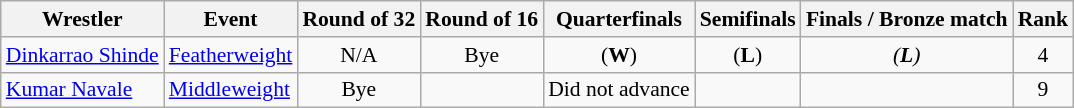<table class=wikitable style="font-size:90%">
<tr>
<th>Wrestler</th>
<th>Event</th>
<th>Round of 32</th>
<th>Round of 16</th>
<th>Quarterfinals</th>
<th>Semifinals</th>
<th>Finals / Bronze match</th>
<th>Rank</th>
</tr>
<tr>
<td><a href='#'>Dinkarrao Shinde</a></td>
<td><a href='#'>Featherweight</a></td>
<td align=center>N/A</td>
<td align=center>Bye</td>
<td align=center> (<strong>W</strong>)</td>
<td align=center> (<strong>L</strong>)</td>
<td align=center><em> (<strong>L</strong>)</em></td>
<td align=center>4</td>
</tr>
<tr>
<td><a href='#'>Kumar Navale</a></td>
<td><a href='#'>Middleweight</a></td>
<td align=center>Bye</td>
<td></td>
<td align=center>Did not advance</td>
<td></td>
<td></td>
<td align=center>9</td>
</tr>
</table>
